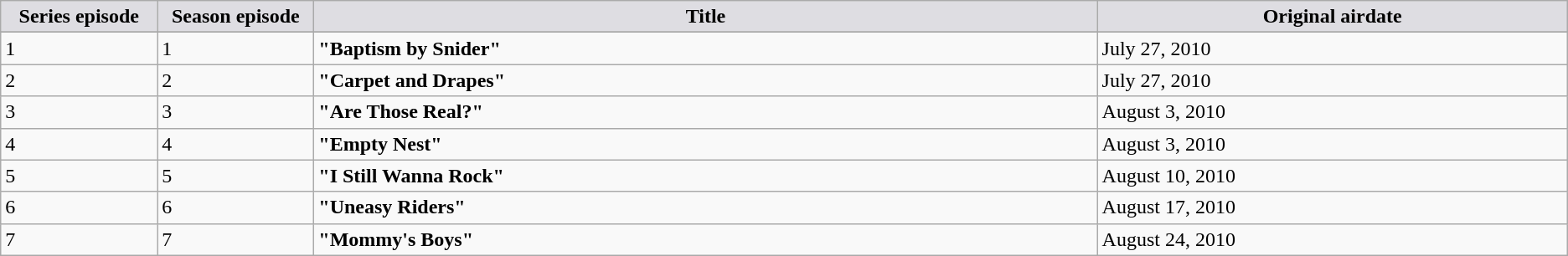<table class="wikitable">
<tr>
<th style="background-color: #DEDDE2" width=5%>Series episode</th>
<th style="background-color: #DEDDE2" width=5%>Season episode</th>
<th style="background-color: #DEDDE2" width=25%>Title</th>
<th style="background-color: #DEDDE2" width=15%>Original airdate</th>
</tr>
<tr style="background-color: #F2F2F2;" |>
</tr>
<tr style="background-color: #F2F2F2;" |>
</tr>
<tr>
<td>1</td>
<td>1</td>
<td><strong>"Baptism by Snider"</strong></td>
<td>July 27, 2010</td>
</tr>
<tr>
<td>2</td>
<td>2</td>
<td><strong>"Carpet and Drapes"</strong></td>
<td>July 27, 2010</td>
</tr>
<tr>
<td>3</td>
<td>3</td>
<td><strong>"Are Those Real?"</strong></td>
<td>August 3, 2010</td>
</tr>
<tr>
<td>4</td>
<td>4</td>
<td><strong>"Empty Nest"</strong></td>
<td>August 3, 2010</td>
</tr>
<tr>
<td>5</td>
<td>5</td>
<td><strong>"I Still Wanna Rock"</strong></td>
<td>August 10, 2010</td>
</tr>
<tr>
<td>6</td>
<td>6</td>
<td><strong>"Uneasy Riders"</strong></td>
<td>August 17, 2010</td>
</tr>
<tr>
<td>7</td>
<td>7</td>
<td><strong>"Mommy's Boys"</strong></td>
<td>August 24, 2010</td>
</tr>
</table>
